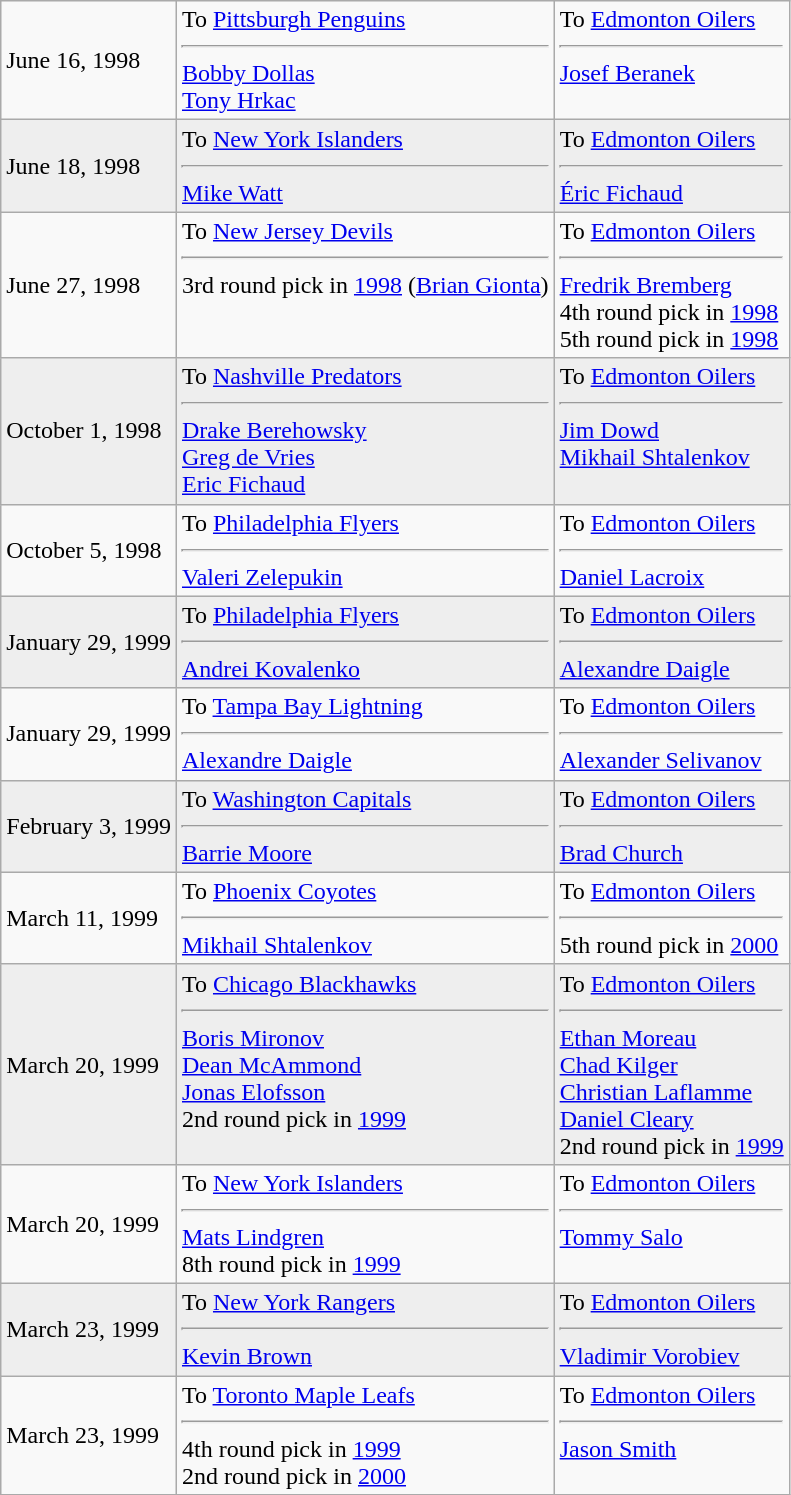<table class="wikitable">
<tr>
<td>June 16, 1998</td>
<td valign="top">To <a href='#'>Pittsburgh Penguins</a><hr><a href='#'>Bobby Dollas</a><br><a href='#'>Tony Hrkac</a></td>
<td valign="top">To <a href='#'>Edmonton Oilers</a><hr><a href='#'>Josef Beranek</a></td>
</tr>
<tr style="background:#eee;">
<td>June 18, 1998</td>
<td valign="top">To <a href='#'>New York Islanders</a><hr><a href='#'>Mike Watt</a></td>
<td valign="top">To <a href='#'>Edmonton Oilers</a><hr><a href='#'>Éric Fichaud</a></td>
</tr>
<tr>
<td>June 27, 1998</td>
<td valign="top">To <a href='#'>New Jersey Devils</a><hr>3rd round pick in <a href='#'>1998</a> (<a href='#'>Brian Gionta</a>)</td>
<td valign="top">To <a href='#'>Edmonton Oilers</a><hr><a href='#'>Fredrik Bremberg</a><br>4th round pick in <a href='#'>1998</a><br>5th round pick in <a href='#'>1998</a></td>
</tr>
<tr style="background:#eee;">
<td>October 1, 1998</td>
<td valign="top">To <a href='#'>Nashville Predators</a><hr><a href='#'>Drake Berehowsky</a><br><a href='#'>Greg de Vries</a><br><a href='#'>Eric Fichaud</a></td>
<td valign="top">To <a href='#'>Edmonton Oilers</a><hr><a href='#'>Jim Dowd</a><br><a href='#'>Mikhail Shtalenkov</a></td>
</tr>
<tr>
<td>October 5, 1998</td>
<td valign="top">To <a href='#'>Philadelphia Flyers</a><hr><a href='#'>Valeri Zelepukin</a></td>
<td valign="top">To <a href='#'>Edmonton Oilers</a><hr><a href='#'>Daniel Lacroix</a></td>
</tr>
<tr style="background:#eee;">
<td>January 29, 1999</td>
<td valign="top">To <a href='#'>Philadelphia Flyers</a><hr><a href='#'>Andrei Kovalenko</a></td>
<td valign="top">To <a href='#'>Edmonton Oilers</a><hr><a href='#'>Alexandre Daigle</a></td>
</tr>
<tr>
<td>January 29, 1999</td>
<td valign="top">To <a href='#'>Tampa Bay Lightning</a><hr><a href='#'>Alexandre Daigle</a></td>
<td valign="top">To <a href='#'>Edmonton Oilers</a><hr><a href='#'>Alexander Selivanov</a></td>
</tr>
<tr style="background:#eee;">
<td>February 3, 1999</td>
<td valign="top">To <a href='#'>Washington Capitals</a><hr><a href='#'>Barrie Moore</a></td>
<td valign="top">To <a href='#'>Edmonton Oilers</a><hr><a href='#'>Brad Church</a></td>
</tr>
<tr>
<td>March 11, 1999</td>
<td valign="top">To <a href='#'>Phoenix Coyotes</a><hr><a href='#'>Mikhail Shtalenkov</a></td>
<td valign="top">To <a href='#'>Edmonton Oilers</a><hr>5th round pick in <a href='#'>2000</a></td>
</tr>
<tr style="background:#eee;">
<td>March 20, 1999</td>
<td valign="top">To <a href='#'>Chicago Blackhawks</a><hr><a href='#'>Boris Mironov</a><br><a href='#'>Dean McAmmond</a><br><a href='#'>Jonas Elofsson</a><br>2nd round pick in <a href='#'>1999</a></td>
<td valign="top">To <a href='#'>Edmonton Oilers</a><hr><a href='#'>Ethan Moreau</a><br><a href='#'>Chad Kilger</a><br><a href='#'>Christian Laflamme</a><br><a href='#'>Daniel Cleary</a><br>2nd round pick in <a href='#'>1999</a></td>
</tr>
<tr>
<td>March 20, 1999</td>
<td valign="top">To <a href='#'>New York Islanders</a><hr><a href='#'>Mats Lindgren</a><br>8th round pick in <a href='#'>1999</a></td>
<td valign="top">To <a href='#'>Edmonton Oilers</a><hr><a href='#'>Tommy Salo</a></td>
</tr>
<tr style="background:#eee;">
<td>March 23, 1999</td>
<td valign="top">To <a href='#'>New York Rangers</a><hr><a href='#'>Kevin Brown</a></td>
<td valign="top">To <a href='#'>Edmonton Oilers</a><hr><a href='#'>Vladimir Vorobiev</a></td>
</tr>
<tr>
<td>March 23, 1999</td>
<td valign="top">To <a href='#'>Toronto Maple Leafs</a><hr>4th round pick in <a href='#'>1999</a><br>2nd round pick in <a href='#'>2000</a></td>
<td valign="top">To <a href='#'>Edmonton Oilers</a><hr><a href='#'>Jason Smith</a></td>
</tr>
</table>
